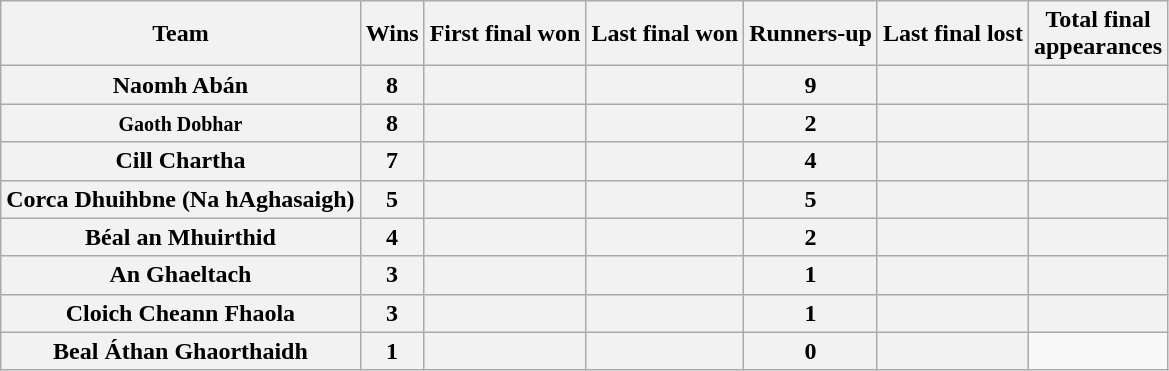<table class="wikitable sortable plainrowheaders" style="text-align:center">
<tr>
<th scope="col">Team</th>
<th scope="col">Wins</th>
<th scope="col">First final won</th>
<th scope="col">Last final won</th>
<th scope="col">Runners-up</th>
<th scope="col">Last final lost</th>
<th scope="col">Total final <br> appearances</th>
</tr>
<tr>
<th><strong>Naomh Abán</strong></th>
<th>8</th>
<th></th>
<th></th>
<th>9</th>
<th></th>
<th></th>
</tr>
<tr>
<th><strong><small>Gaoth Dobhar</small></strong></th>
<th>8</th>
<th></th>
<th></th>
<th>2</th>
<th></th>
<th></th>
</tr>
<tr>
<th>Cill Chartha</th>
<th>7</th>
<th></th>
<th></th>
<th>4</th>
<th></th>
<th></th>
</tr>
<tr>
<th>Corca Dhuihbne (Na hAghasaigh)</th>
<th>5</th>
<th></th>
<th></th>
<th>5</th>
<th></th>
<th></th>
</tr>
<tr>
<th>Béal an Mhuirthid</th>
<th>4</th>
<th></th>
<th></th>
<th>2</th>
<th></th>
<th></th>
</tr>
<tr>
<th>An Ghaeltach</th>
<th>3</th>
<th></th>
<th></th>
<th>1</th>
<th></th>
<th></th>
</tr>
<tr>
<th>Cloich Cheann Fhaola</th>
<th>3</th>
<th></th>
<th></th>
<th>1</th>
<th></th>
<th></th>
</tr>
<tr>
<th>Beal Áthan Ghaorthaidh</th>
<th>1</th>
<th></th>
<th></th>
<th>0</th>
<th></th>
</tr>
</table>
